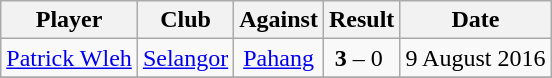<table class="wikitable" style="text-align:center">
<tr>
<th>Player</th>
<th>Club</th>
<th>Against</th>
<th>Result</th>
<th>Date</th>
</tr>
<tr>
<td> <a href='#'>Patrick Wleh</a></td>
<td><a href='#'>Selangor</a></td>
<td><a href='#'>Pahang</a></td>
<td><strong>3</strong> – 0 </td>
<td>9 August 2016</td>
</tr>
<tr>
</tr>
</table>
